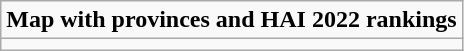<table role= "presentation" class="wikitable mw-collapsible mw-collapsed">
<tr>
<td><strong>Map with provinces and HAI 2022 rankings</strong></td>
</tr>
<tr>
<td></td>
</tr>
</table>
